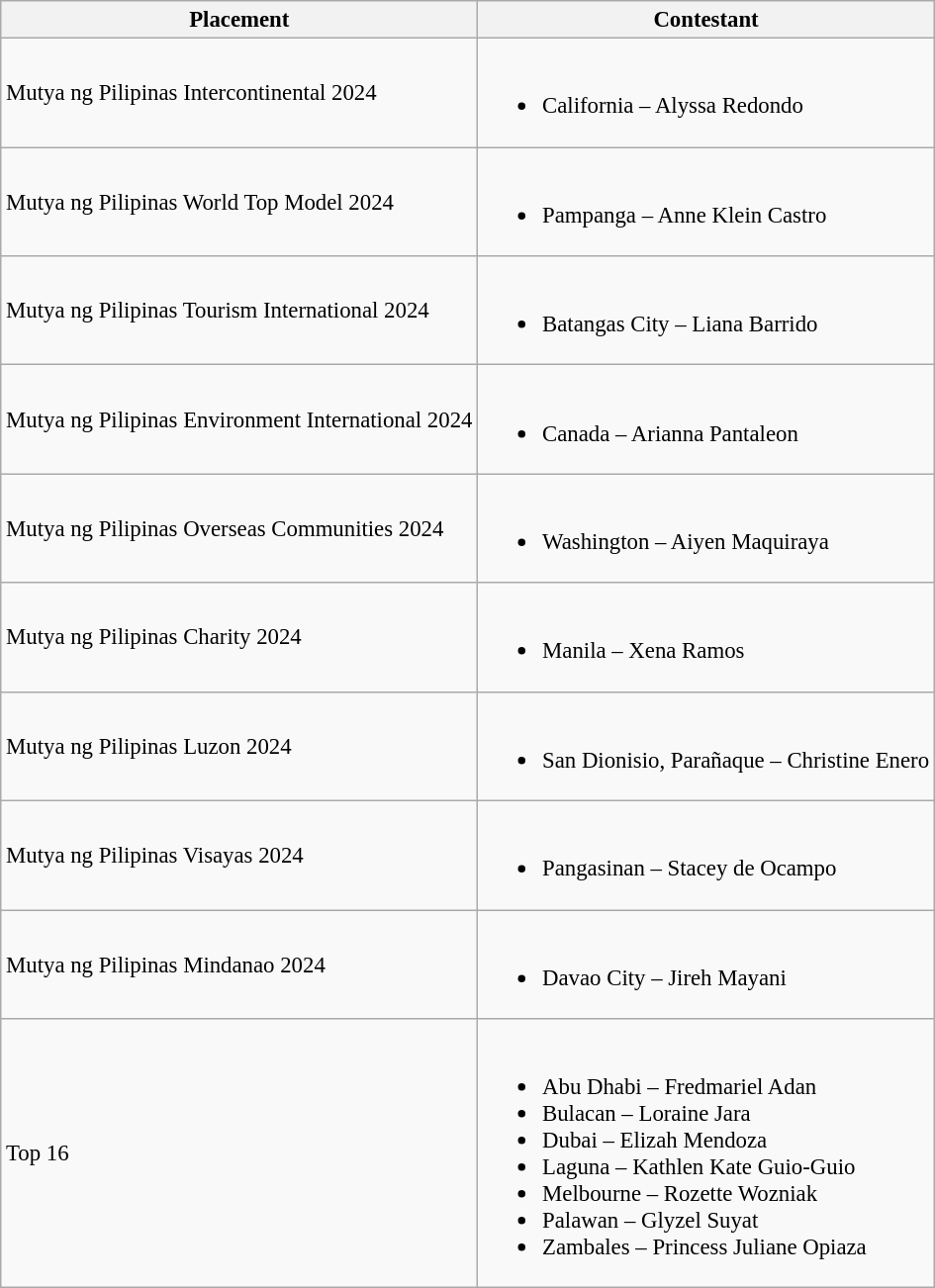<table class="wikitable sortable" style="font-size: 95%;">
<tr>
<th>Placement</th>
<th>Contestant</th>
</tr>
<tr>
<td>Mutya ng Pilipinas Intercontinental 2024</td>
<td><br><ul><li>California – Alyssa Redondo</li></ul></td>
</tr>
<tr>
<td>Mutya ng Pilipinas World Top Model 2024</td>
<td><br><ul><li>Pampanga – Anne Klein Castro</li></ul></td>
</tr>
<tr>
<td>Mutya ng Pilipinas Tourism International 2024</td>
<td><br><ul><li>Batangas City – Liana Barrido</li></ul></td>
</tr>
<tr>
<td>Mutya ng Pilipinas Environment International 2024</td>
<td><br><ul><li>Canada – Arianna Pantaleon</li></ul></td>
</tr>
<tr>
<td>Mutya ng Pilipinas Overseas Communities 2024</td>
<td><br><ul><li>Washington – Aiyen Maquiraya</li></ul></td>
</tr>
<tr>
<td>Mutya ng Pilipinas Charity 2024</td>
<td><br><ul><li>Manila – Xena Ramos</li></ul></td>
</tr>
<tr>
<td>Mutya ng Pilipinas Luzon 2024</td>
<td><br><ul><li>San Dionisio, Parañaque – Christine Enero</li></ul></td>
</tr>
<tr>
<td>Mutya ng Pilipinas Visayas 2024</td>
<td><br><ul><li>Pangasinan – Stacey de Ocampo</li></ul></td>
</tr>
<tr>
<td>Mutya ng Pilipinas Mindanao 2024</td>
<td><br><ul><li>Davao City – Jireh Mayani</li></ul></td>
</tr>
<tr>
<td>Top 16</td>
<td><br><ul><li>Abu Dhabi – Fredmariel Adan</li><li>Bulacan – Loraine Jara</li><li>Dubai – Elizah Mendoza</li><li>Laguna – Kathlen Kate Guio-Guio</li><li>Melbourne – Rozette Wozniak</li><li>Palawan – Glyzel Suyat</li><li>Zambales – Princess Juliane Opiaza</li></ul></td>
</tr>
</table>
